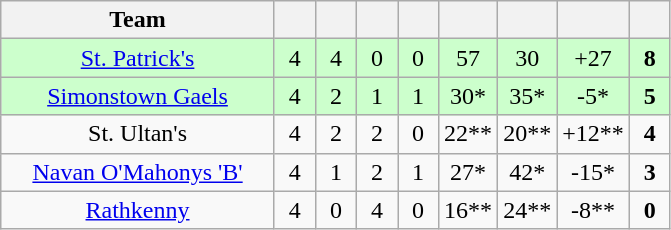<table class="wikitable" style="text-align:center">
<tr>
<th width="175">Team</th>
<th width="20"></th>
<th width="20"></th>
<th width="20"></th>
<th width="20"></th>
<th width="20"></th>
<th width="20"></th>
<th width="20"></th>
<th width="20"></th>
</tr>
<tr style="background:#cfc;">
<td><a href='#'>St. Patrick's</a></td>
<td>4</td>
<td>4</td>
<td>0</td>
<td>0</td>
<td>57</td>
<td>30</td>
<td>+27</td>
<td><strong>8</strong></td>
</tr>
<tr style="background:#cfc;">
<td><a href='#'>Simonstown Gaels</a></td>
<td>4</td>
<td>2</td>
<td>1</td>
<td>1</td>
<td>30*</td>
<td>35*</td>
<td>-5*</td>
<td><strong>5</strong></td>
</tr>
<tr>
<td>St. Ultan's</td>
<td>4</td>
<td>2</td>
<td>2</td>
<td>0</td>
<td>22**</td>
<td>20**</td>
<td>+12**</td>
<td><strong>4</strong></td>
</tr>
<tr>
<td><a href='#'>Navan O'Mahonys 'B'</a></td>
<td>4</td>
<td>1</td>
<td>2</td>
<td>1</td>
<td>27*</td>
<td>42*</td>
<td>-15*</td>
<td><strong>3</strong></td>
</tr>
<tr>
<td><a href='#'>Rathkenny</a></td>
<td>4</td>
<td>0</td>
<td>4</td>
<td>0</td>
<td>16**</td>
<td>24**</td>
<td>-8**</td>
<td><strong>0</strong></td>
</tr>
</table>
